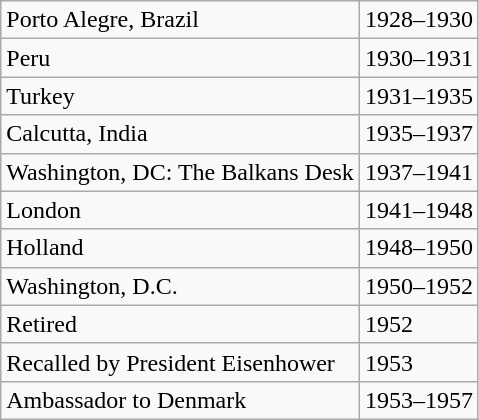<table class="wikitable">
<tr>
<td>Porto Alegre, Brazil</td>
<td>1928–1930</td>
</tr>
<tr>
<td>Peru</td>
<td>1930–1931</td>
</tr>
<tr>
<td>Turkey</td>
<td>1931–1935</td>
</tr>
<tr>
<td>Calcutta, India</td>
<td>1935–1937</td>
</tr>
<tr>
<td>Washington, DC: The Balkans Desk</td>
<td>1937–1941</td>
</tr>
<tr>
<td>London</td>
<td>1941–1948</td>
</tr>
<tr>
<td>Holland</td>
<td>1948–1950</td>
</tr>
<tr>
<td>Washington, D.C.</td>
<td>1950–1952</td>
</tr>
<tr>
<td>Retired</td>
<td>1952</td>
</tr>
<tr>
<td>Recalled by President Eisenhower</td>
<td>1953</td>
</tr>
<tr>
<td>Ambassador to Denmark</td>
<td>1953–1957</td>
</tr>
</table>
